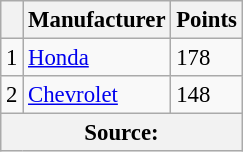<table class="wikitable" style="font-size: 95%;">
<tr>
<th scope="col"></th>
<th scope="col">Manufacturer</th>
<th scope="col">Points</th>
</tr>
<tr>
<td align="center">1</td>
<td><a href='#'>Honda</a></td>
<td>178</td>
</tr>
<tr>
<td align="center">2</td>
<td><a href='#'>Chevrolet</a></td>
<td>148</td>
</tr>
<tr>
<th colspan=4>Source: </th>
</tr>
</table>
